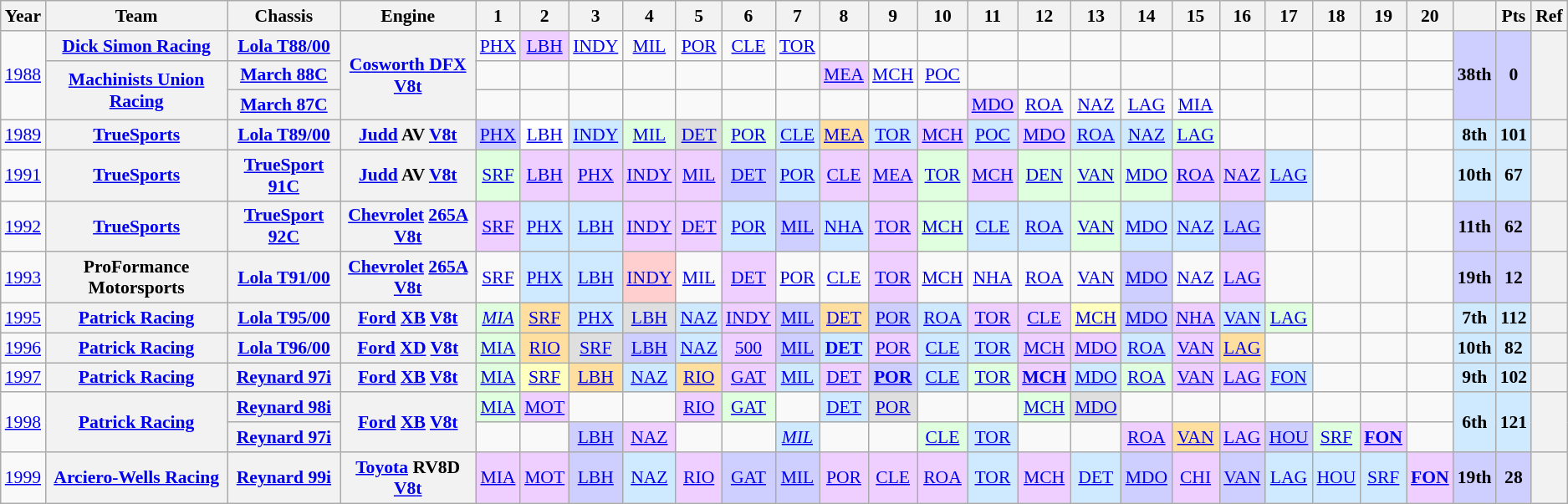<table class="wikitable" style="text-align:center; font-size:90%">
<tr>
<th>Year</th>
<th>Team</th>
<th>Chassis</th>
<th>Engine</th>
<th>1</th>
<th>2</th>
<th>3</th>
<th>4</th>
<th>5</th>
<th>6</th>
<th>7</th>
<th>8</th>
<th>9</th>
<th>10</th>
<th>11</th>
<th>12</th>
<th>13</th>
<th>14</th>
<th>15</th>
<th>16</th>
<th>17</th>
<th>18</th>
<th>19</th>
<th>20</th>
<th></th>
<th>Pts</th>
<th>Ref</th>
</tr>
<tr>
<td rowspan=3><a href='#'>1988</a></td>
<th><a href='#'>Dick Simon Racing</a></th>
<th><a href='#'>Lola T88/00</a></th>
<th rowspan=3><a href='#'>Cosworth DFX</a> <a href='#'>V8</a><a href='#'>t</a></th>
<td><a href='#'>PHX</a></td>
<td style="background:#EFCFFF;"><a href='#'>LBH</a><br></td>
<td><a href='#'>INDY</a></td>
<td><a href='#'>MIL</a></td>
<td><a href='#'>POR</a></td>
<td><a href='#'>CLE</a></td>
<td><a href='#'>TOR</a></td>
<td></td>
<td></td>
<td></td>
<td></td>
<td></td>
<td></td>
<td></td>
<td></td>
<td></td>
<td></td>
<td></td>
<td></td>
<td></td>
<th rowspan=3 style="background:#CFCFFF;">38th</th>
<th rowspan=3 style="background:#CFCFFF;">0</th>
<th rowspan=3></th>
</tr>
<tr>
<th rowspan=2><a href='#'>Machinists Union Racing</a></th>
<th><a href='#'>March 88C</a></th>
<td></td>
<td></td>
<td></td>
<td></td>
<td></td>
<td></td>
<td></td>
<td style="background:#EFCFFF;"><a href='#'>MEA</a><br></td>
<td><a href='#'>MCH</a></td>
<td><a href='#'>POC</a></td>
<td></td>
<td></td>
<td></td>
<td></td>
<td></td>
<td></td>
<td></td>
<td></td>
<td></td>
<td></td>
</tr>
<tr>
<th><a href='#'>March 87C</a></th>
<td></td>
<td></td>
<td></td>
<td></td>
<td></td>
<td></td>
<td></td>
<td></td>
<td></td>
<td></td>
<td style="background:#EFCFFF;"><a href='#'>MDO</a><br></td>
<td><a href='#'>ROA</a></td>
<td><a href='#'>NAZ</a></td>
<td><a href='#'>LAG</a></td>
<td><a href='#'>MIA</a></td>
<td></td>
<td></td>
<td></td>
<td></td>
<td></td>
</tr>
<tr>
<td><a href='#'>1989</a></td>
<th><a href='#'>TrueSports</a></th>
<th><a href='#'>Lola T89/00</a></th>
<th><a href='#'>Judd</a> AV <a href='#'>V8</a><a href='#'>t</a></th>
<td style="background:#CFCFFF;"><a href='#'>PHX</a><br></td>
<td style="background:#FFFFFF;"><a href='#'>LBH</a><br></td>
<td style="background:#CFEAFF;"><a href='#'>INDY</a><br></td>
<td style="background:#DFFFDF;"><a href='#'>MIL</a><br></td>
<td style="background:#DFDFDF;"><a href='#'>DET</a><br></td>
<td style="background:#DFFFDF;"><a href='#'>POR</a><br></td>
<td style="background:#CFEAFF;"><a href='#'>CLE</a><br></td>
<td style="background:#FFDF9F;"><a href='#'>MEA</a><br></td>
<td style="background:#CFEAFF;"><a href='#'>TOR</a><br></td>
<td style="background:#EFCFFF;"><a href='#'>MCH</a><br></td>
<td style="background:#CFEAFF;"><a href='#'>POC</a><br></td>
<td style="background:#EFCFFF;"><a href='#'>MDO</a><br></td>
<td style="background:#CFEAFF;"><a href='#'>ROA</a><br></td>
<td style="background:#CFEAFF;"><a href='#'>NAZ</a><br></td>
<td style="background:#DFFFDF;"><a href='#'>LAG</a><br></td>
<td></td>
<td></td>
<td></td>
<td></td>
<td></td>
<th style="background:#CFEAFF;">8th</th>
<th style="background:#CFEAFF;">101</th>
<th></th>
</tr>
<tr>
<td><a href='#'>1991</a></td>
<th><a href='#'>TrueSports</a></th>
<th><a href='#'>TrueSport 91C</a></th>
<th><a href='#'>Judd</a> AV <a href='#'>V8</a><a href='#'>t</a></th>
<td style="background:#DFFFDF;"><a href='#'>SRF</a><br></td>
<td style="background:#EFCFFF;"><a href='#'>LBH</a><br></td>
<td style="background:#EFCFFF;"><a href='#'>PHX</a><br></td>
<td style="background:#EFCFFF;"><a href='#'>INDY</a><br></td>
<td style="background:#EFCFFF;"><a href='#'>MIL</a><br></td>
<td style="background:#CFCFFF;"><a href='#'>DET</a><br></td>
<td style="background:#CFEAFF;"><a href='#'>POR</a><br></td>
<td style="background:#EFCFFF;"><a href='#'>CLE</a><br></td>
<td style="background:#EFCFFF;"><a href='#'>MEA</a><br></td>
<td style="background:#DFFFDF;"><a href='#'>TOR</a><br></td>
<td style="background:#EFCFFF;"><a href='#'>MCH</a><br></td>
<td style="background:#DFFFDF;"><a href='#'>DEN</a><br></td>
<td style="background:#DFFFDF;"><a href='#'>VAN</a><br></td>
<td style="background:#DFFFDF;"><a href='#'>MDO</a><br></td>
<td style="background:#EFCFFF;"><a href='#'>ROA</a><br></td>
<td style="background:#EFCFFF;"><a href='#'>NAZ</a><br></td>
<td style="background:#CFEAFF;"><a href='#'>LAG</a><br></td>
<td></td>
<td></td>
<td></td>
<th style="background:#CFEAFF;">10th</th>
<th style="background:#CFEAFF;">67</th>
<th></th>
</tr>
<tr>
<td><a href='#'>1992</a></td>
<th><a href='#'>TrueSports</a></th>
<th><a href='#'>TrueSport 92C</a></th>
<th><a href='#'>Chevrolet</a> <a href='#'>265A</a> <a href='#'>V8</a><a href='#'>t</a></th>
<td style="background:#EFCFFF;"><a href='#'>SRF</a><br></td>
<td style="background:#CFEAFF;"><a href='#'>PHX</a><br></td>
<td style="background:#CFEAFF;"><a href='#'>LBH</a><br></td>
<td style="background:#EFCFFF;"><a href='#'>INDY</a><br></td>
<td style="background:#EFCFFF;"><a href='#'>DET</a><br></td>
<td style="background:#CFEAFF;"><a href='#'>POR</a><br></td>
<td style="background:#CFCFFF;"><a href='#'>MIL</a><br></td>
<td style="background:#CFEAFF;"><a href='#'>NHA</a><br></td>
<td style="background:#EFCFFF;"><a href='#'>TOR</a><br></td>
<td style="background:#DFFFDF;"><a href='#'>MCH</a><br></td>
<td style="background:#CFEAFF;"><a href='#'>CLE</a><br></td>
<td style="background:#CFEAFF;"><a href='#'>ROA</a><br></td>
<td style="background:#DFFFDF;"><a href='#'>VAN</a><br></td>
<td style="background:#CFEAFF;"><a href='#'>MDO</a><br></td>
<td style="background:#CFEAFF;"><a href='#'>NAZ</a><br></td>
<td style="background:#CFCFFF;"><a href='#'>LAG</a><br></td>
<td></td>
<td></td>
<td></td>
<td></td>
<th style="background:#CFCFFF;">11th</th>
<th style="background:#CFCFFF;">62</th>
<th></th>
</tr>
<tr>
<td><a href='#'>1993</a></td>
<th>ProFormance Motorsports</th>
<th><a href='#'>Lola T91/00</a></th>
<th><a href='#'>Chevrolet</a> <a href='#'>265A</a> <a href='#'>V8</a><a href='#'>t</a></th>
<td><a href='#'>SRF</a></td>
<td style="background:#CFEAFF;"><a href='#'>PHX</a><br></td>
<td style="background:#CFEAFF;"><a href='#'>LBH</a><br></td>
<td style="background:#FFCFCF;"><a href='#'>INDY</a><br></td>
<td><a href='#'>MIL</a></td>
<td style="background:#EFCFFF;"><a href='#'>DET</a><br></td>
<td><a href='#'>POR</a></td>
<td><a href='#'>CLE</a></td>
<td style="background:#EFCFFF;"><a href='#'>TOR</a><br></td>
<td><a href='#'>MCH</a></td>
<td><a href='#'>NHA</a></td>
<td><a href='#'>ROA</a></td>
<td><a href='#'>VAN</a></td>
<td style="background:#CFCFFF;"><a href='#'>MDO</a><br></td>
<td><a href='#'>NAZ</a></td>
<td style="background:#EFCFFF;"><a href='#'>LAG</a><br></td>
<td></td>
<td></td>
<td></td>
<td></td>
<th style="background:#CFCFFF;">19th</th>
<th style="background:#CFCFFF;">12</th>
<th></th>
</tr>
<tr>
<td><a href='#'>1995</a></td>
<th><a href='#'>Patrick Racing</a></th>
<th><a href='#'>Lola T95/00</a></th>
<th><a href='#'>Ford</a> <a href='#'>XB</a> <a href='#'>V8</a><a href='#'>t</a></th>
<td style="background:#DFFFDF;"><em><a href='#'>MIA</a></em><br></td>
<td style="background:#FFDF9F;"><a href='#'>SRF</a><br></td>
<td style="background:#CFEAFF;"><a href='#'>PHX</a><br></td>
<td style="background:#DFDFDF;"><a href='#'>LBH</a><br></td>
<td style="background:#CFEAFF;"><a href='#'>NAZ</a><br></td>
<td style="background:#EFCFFF;"><a href='#'>INDY</a><br></td>
<td style="background:#CFCFFF;"><a href='#'>MIL</a><br></td>
<td style="background:#FFDF9F;"><a href='#'>DET</a><br></td>
<td style="background:#CFCFFF;"><a href='#'>POR</a><br></td>
<td style="background:#CFEAFF;"><a href='#'>ROA</a><br></td>
<td style="background:#EFCFFF;"><a href='#'>TOR</a><br></td>
<td style="background:#EFCFFF;"><a href='#'>CLE</a><br></td>
<td style="background:#FFFFBF;"><a href='#'>MCH</a><br></td>
<td style="background:#CFCFFF;"><a href='#'>MDO</a><br></td>
<td style="background:#EFCFFF;"><a href='#'>NHA</a><br></td>
<td style="background:#CFEAFF;"><a href='#'>VAN</a><br></td>
<td style="background:#DFFFDF;"><a href='#'>LAG</a><br></td>
<td></td>
<td></td>
<td></td>
<th style="background:#CFEAFF;">7th</th>
<th style="background:#CFEAFF;">112</th>
<th></th>
</tr>
<tr>
<td><a href='#'>1996</a></td>
<th><a href='#'>Patrick Racing</a></th>
<th><a href='#'>Lola T96/00</a></th>
<th><a href='#'>Ford</a> <a href='#'>XD</a> <a href='#'>V8</a><a href='#'>t</a></th>
<td style="background:#DFFFDF;"><a href='#'>MIA</a><br></td>
<td style="background:#FFDF9F;"><a href='#'>RIO</a><br></td>
<td style="background:#DFDFDF;"><a href='#'>SRF</a><br></td>
<td style="background:#CFCFFF;"><a href='#'>LBH</a><br></td>
<td style="background:#CFEAFF;"><a href='#'>NAZ</a><br></td>
<td style="background:#EFCFFF;"><a href='#'>500</a><br></td>
<td style="background:#CFCFFF;"><a href='#'>MIL</a><br></td>
<td style="background:#CFEAFF;"><strong><a href='#'>DET</a></strong><br></td>
<td style="background:#EFCFFF;"><a href='#'>POR</a><br></td>
<td style="background:#CFEAFF;"><a href='#'>CLE</a><br></td>
<td style="background:#CFEAFF;"><a href='#'>TOR</a><br></td>
<td style="background:#EFCFFF;"><a href='#'>MCH</a><br></td>
<td style="background:#EFCFFF;"><a href='#'>MDO</a><br></td>
<td style="background:#CFEAFF;"><a href='#'>ROA</a><br></td>
<td style="background:#EFCFFF;"><a href='#'>VAN</a><br></td>
<td style="background:#FFDF9F;"><a href='#'>LAG</a><br></td>
<td></td>
<td></td>
<td></td>
<td></td>
<th style="background:#CFEAFF;">10th</th>
<th style="background:#CFEAFF;">82</th>
<th></th>
</tr>
<tr>
<td><a href='#'>1997</a></td>
<th><a href='#'>Patrick Racing</a></th>
<th><a href='#'>Reynard 97i</a></th>
<th><a href='#'>Ford</a> <a href='#'>XB</a> <a href='#'>V8</a><a href='#'>t</a></th>
<td style="background:#DFFFDF;"><a href='#'>MIA</a><br></td>
<td style="background:#FFFFBF;"><a href='#'>SRF</a><br></td>
<td style="background:#FFDF9F;"><a href='#'>LBH</a><br></td>
<td style="background:#CFEAFF;"><a href='#'>NAZ</a><br></td>
<td style="background:#FFDF9F;"><a href='#'>RIO</a><br></td>
<td style="background:#EFCFFF;"><a href='#'>GAT</a><br></td>
<td style="background:#CFEAFF;"><a href='#'>MIL</a><br></td>
<td style="background:#EFCFFF;"><a href='#'>DET</a><br></td>
<td style="background:#CFCFFF;"><strong><a href='#'>POR</a></strong><br></td>
<td style="background:#CFEAFF;"><a href='#'>CLE</a><br></td>
<td style="background:#DFFFDF;"><a href='#'>TOR</a><br></td>
<td style="background:#EFCFFF;"><strong><a href='#'>MCH</a></strong><br></td>
<td style="background:#CFEAFF;"><a href='#'>MDO</a><br></td>
<td style="background:#DFFFDF;"><a href='#'>ROA</a><br></td>
<td style="background:#EFCFFF;"><a href='#'>VAN</a><br></td>
<td style="background:#EFCFFF;"><a href='#'>LAG</a><br></td>
<td style="background:#CFEAFF;"><a href='#'>FON</a><br></td>
<td></td>
<td></td>
<td></td>
<th style="background:#CFEAFF;">9th</th>
<th style="background:#CFEAFF;">102</th>
<th></th>
</tr>
<tr>
<td rowspan=2><a href='#'>1998</a></td>
<th rowspan=2><a href='#'>Patrick Racing</a></th>
<th><a href='#'>Reynard 98i</a></th>
<th rowspan=2><a href='#'>Ford</a> <a href='#'>XB</a> <a href='#'>V8</a><a href='#'>t</a></th>
<td style="background:#DFFFDF;"><a href='#'>MIA</a><br></td>
<td style="background:#EFCFFF;"><a href='#'>MOT</a><br></td>
<td></td>
<td></td>
<td style="background:#EFCFFF;"><a href='#'>RIO</a><br></td>
<td style="background:#DFFFDF;"><a href='#'>GAT</a><br></td>
<td></td>
<td style="background:#CFEAFF;"><a href='#'>DET</a><br></td>
<td style="background:#DFDFDF;"><a href='#'>POR</a><br></td>
<td></td>
<td></td>
<td style="background:#DFFFDF;"><a href='#'>MCH</a><br></td>
<td style="background:#DFDFDF;"><a href='#'>MDO</a><br></td>
<td></td>
<td></td>
<td></td>
<td></td>
<td></td>
<td></td>
<td></td>
<th rowspan=2 style="background:#CFEAFF;">6th</th>
<th rowspan=2 style="background:#CFEAFF;">121</th>
<th rowspan=2></th>
</tr>
<tr>
<th><a href='#'>Reynard 97i</a></th>
<td></td>
<td></td>
<td style="background:#CFCFFF;"><a href='#'>LBH</a><br></td>
<td style="background:#EFCFFF;"><a href='#'>NAZ</a><br></td>
<td></td>
<td></td>
<td style="background:#CFEAFF;"><em><a href='#'>MIL</a></em><br></td>
<td></td>
<td></td>
<td style="background:#DFFFDF;"><a href='#'>CLE</a><br></td>
<td style="background:#CFEAFF;"><a href='#'>TOR</a><br></td>
<td></td>
<td></td>
<td style="background:#EFCFFF;"><a href='#'>ROA</a><br></td>
<td style="background:#FFDF9F;"><a href='#'>VAN</a><br></td>
<td style="background:#EFCFFF;"><a href='#'>LAG</a><br></td>
<td style="background:#CFCFFF;"><a href='#'>HOU</a><br></td>
<td style="background:#DFFFDF;"><a href='#'>SRF</a><br></td>
<td style="background:#EFCFFF;"><strong><a href='#'>FON</a></strong><br></td>
<td></td>
</tr>
<tr>
<td><a href='#'>1999</a></td>
<th><a href='#'>Arciero-Wells Racing</a></th>
<th><a href='#'>Reynard 99i</a></th>
<th><a href='#'>Toyota</a> RV8D <a href='#'>V8</a><a href='#'>t</a></th>
<td style="background:#EFCFFF;"><a href='#'>MIA</a><br></td>
<td style="background:#EFCFFF;"><a href='#'>MOT</a><br></td>
<td style="background:#CFCFFF;"><a href='#'>LBH</a><br></td>
<td style="background:#CFEAFF;"><a href='#'>NAZ</a><br></td>
<td style="background:#EFCFFF;"><a href='#'>RIO</a><br></td>
<td style="background:#CFCFFF;"><a href='#'>GAT</a><br></td>
<td style="background:#CFCFFF;"><a href='#'>MIL</a><br></td>
<td style="background:#EFCFFF;"><a href='#'>POR</a><br></td>
<td style="background:#EFCFFF;"><a href='#'>CLE</a><br></td>
<td style="background:#EFCFFF;"><a href='#'>ROA</a><br></td>
<td style="background:#CFEAFF;"><a href='#'>TOR</a><br></td>
<td style="background:#EFCFFF;"><a href='#'>MCH</a><br></td>
<td style="background:#CFEAFF;"><a href='#'>DET</a><br></td>
<td style="background:#CFCFFF;"><a href='#'>MDO</a><br></td>
<td style="background:#EFCFFF;"><a href='#'>CHI</a><br></td>
<td style="background:#CFCFFF;"><a href='#'>VAN</a><br></td>
<td style="background:#CFEAFF;"><a href='#'>LAG</a><br></td>
<td style="background:#CFEAFF;"><a href='#'>HOU</a><br></td>
<td style="background:#CFEAFF;"><a href='#'>SRF</a><br></td>
<td style="background:#EFCFFF;"><strong><a href='#'>FON</a></strong><br></td>
<th style="background:#CFCFFF;">19th</th>
<th style="background:#CFCFFF;">28</th>
<th></th>
</tr>
</table>
